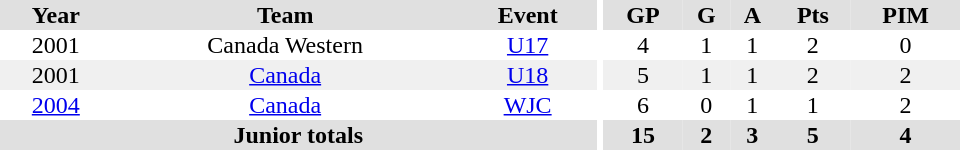<table border="0" cellpadding="1" cellspacing="0" ID="Table3" style="text-align:center; width:40em">
<tr ALIGN="center" bgcolor="#e0e0e0">
<th>Year</th>
<th>Team</th>
<th>Event</th>
<th rowspan="99" bgcolor="#ffffff"></th>
<th>GP</th>
<th>G</th>
<th>A</th>
<th>Pts</th>
<th>PIM</th>
</tr>
<tr>
<td>2001</td>
<td>Canada Western</td>
<td><a href='#'>U17</a></td>
<td>4</td>
<td>1</td>
<td>1</td>
<td>2</td>
<td>0</td>
</tr>
<tr bgcolor="#f0f0f0">
<td>2001</td>
<td><a href='#'>Canada</a></td>
<td><a href='#'>U18</a></td>
<td>5</td>
<td>1</td>
<td>1</td>
<td>2</td>
<td>2</td>
</tr>
<tr>
<td><a href='#'>2004</a></td>
<td><a href='#'>Canada</a></td>
<td><a href='#'>WJC</a></td>
<td>6</td>
<td>0</td>
<td>1</td>
<td>1</td>
<td>2</td>
</tr>
<tr bgcolor="#e0e0e0">
<th colspan="3">Junior totals</th>
<th>15</th>
<th>2</th>
<th>3</th>
<th>5</th>
<th>4</th>
</tr>
</table>
